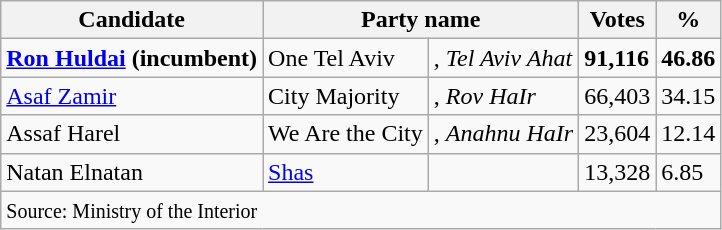<table class="wikitable sortable">
<tr>
<th>Candidate</th>
<th colspan="2">Party name</th>
<th>Votes</th>
<th>%</th>
</tr>
<tr>
<td><strong><a href='#'>Ron Huldai</a> (incumbent)</strong></td>
<td>One Tel Aviv</td>
<td>, <em>Tel Aviv Ahat</em></td>
<td><strong>91,116</strong></td>
<td><strong>46.86</strong></td>
</tr>
<tr>
<td><a href='#'>Asaf Zamir</a></td>
<td>City Majority</td>
<td>, <em>Rov HaIr</em></td>
<td>66,403</td>
<td>34.15</td>
</tr>
<tr>
<td>Assaf Harel</td>
<td>We Are the City</td>
<td>, <em>Anahnu HaIr</em></td>
<td>23,604</td>
<td>12.14</td>
</tr>
<tr>
<td>Natan Elnatan</td>
<td><a href='#'>Shas</a></td>
<td></td>
<td>13,328</td>
<td>6.85</td>
</tr>
<tr class="sortbottom">
<td colspan="5"><small>Source: Ministry of the Interior</small></td>
</tr>
</table>
